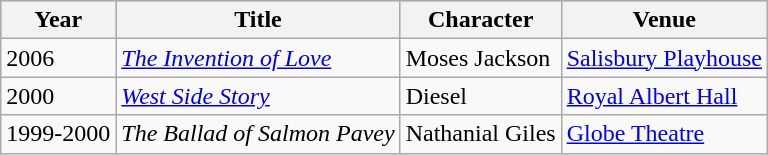<table class="wikitable sortable">
<tr style="background:#b0c4de; text-align:center;">
<th>Year</th>
<th>Title</th>
<th>Character</th>
<th>Venue</th>
</tr>
<tr>
<td>2006</td>
<td><em><a href='#'>The Invention of Love</a></em></td>
<td>Moses Jackson</td>
<td><a href='#'>Salisbury Playhouse</a></td>
</tr>
<tr>
<td>2000</td>
<td><em><a href='#'>West Side Story</a></em></td>
<td>Diesel</td>
<td><a href='#'>Royal Albert Hall</a></td>
</tr>
<tr>
<td>1999-2000</td>
<td><em>The Ballad of Salmon Pavey</em></td>
<td>Nathanial Giles</td>
<td><a href='#'>Globe Theatre</a></td>
</tr>
</table>
